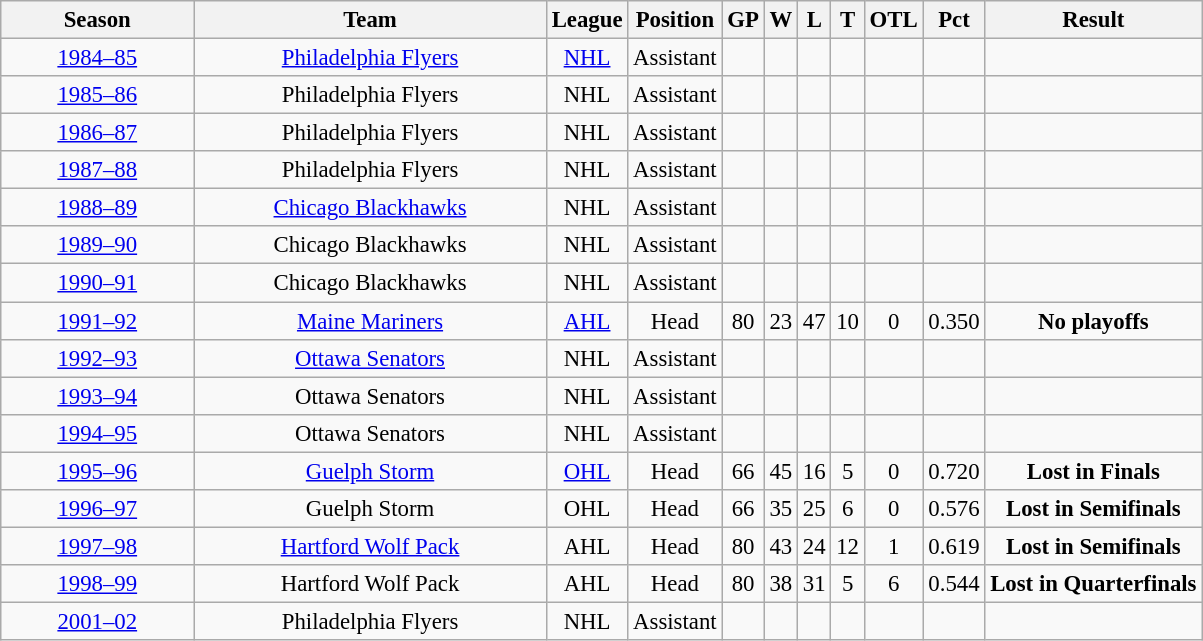<table class="wikitable" style="font-size: 95%; text-align:center;">
<tr>
<th style="width:8em">Season</th>
<th style="width:15em">Team</th>
<th>League</th>
<th>Position</th>
<th>GP</th>
<th>W</th>
<th>L</th>
<th>T</th>
<th>OTL</th>
<th>Pct</th>
<th>Result</th>
</tr>
<tr>
<td><a href='#'>1984–85</a></td>
<td><a href='#'>Philadelphia Flyers</a></td>
<td><a href='#'>NHL</a></td>
<td>Assistant</td>
<td></td>
<td></td>
<td></td>
<td></td>
<td></td>
<td></td>
<td></td>
</tr>
<tr>
<td><a href='#'>1985–86</a></td>
<td>Philadelphia Flyers</td>
<td>NHL</td>
<td>Assistant</td>
<td></td>
<td></td>
<td></td>
<td></td>
<td></td>
<td></td>
<td></td>
</tr>
<tr>
<td><a href='#'>1986–87</a></td>
<td>Philadelphia Flyers</td>
<td>NHL</td>
<td>Assistant</td>
<td></td>
<td></td>
<td></td>
<td></td>
<td></td>
<td></td>
<td></td>
</tr>
<tr>
<td><a href='#'>1987–88</a></td>
<td>Philadelphia Flyers</td>
<td>NHL</td>
<td>Assistant</td>
<td></td>
<td></td>
<td></td>
<td></td>
<td></td>
<td></td>
<td></td>
</tr>
<tr>
<td><a href='#'>1988–89</a></td>
<td><a href='#'>Chicago Blackhawks</a></td>
<td>NHL</td>
<td>Assistant</td>
<td></td>
<td></td>
<td></td>
<td></td>
<td></td>
<td></td>
<td></td>
</tr>
<tr>
<td><a href='#'>1989–90</a></td>
<td>Chicago Blackhawks</td>
<td>NHL</td>
<td>Assistant</td>
<td></td>
<td></td>
<td></td>
<td></td>
<td></td>
<td></td>
<td></td>
</tr>
<tr>
<td><a href='#'>1990–91</a></td>
<td>Chicago Blackhawks</td>
<td>NHL</td>
<td>Assistant</td>
<td></td>
<td></td>
<td></td>
<td></td>
<td></td>
<td></td>
<td></td>
</tr>
<tr>
<td><a href='#'>1991–92</a></td>
<td><a href='#'>Maine Mariners</a></td>
<td><a href='#'>AHL</a></td>
<td>Head</td>
<td>80</td>
<td>23</td>
<td>47</td>
<td>10</td>
<td>0</td>
<td>0.350</td>
<td><strong>No playoffs</strong></td>
</tr>
<tr>
<td><a href='#'>1992–93</a></td>
<td><a href='#'>Ottawa Senators</a></td>
<td>NHL</td>
<td>Assistant</td>
<td></td>
<td></td>
<td></td>
<td></td>
<td></td>
<td></td>
<td></td>
</tr>
<tr>
<td><a href='#'>1993–94</a></td>
<td>Ottawa Senators</td>
<td>NHL</td>
<td>Assistant</td>
<td></td>
<td></td>
<td></td>
<td></td>
<td></td>
<td></td>
<td></td>
</tr>
<tr>
<td><a href='#'>1994–95</a></td>
<td>Ottawa Senators</td>
<td>NHL</td>
<td>Assistant</td>
<td></td>
<td></td>
<td></td>
<td></td>
<td></td>
<td></td>
<td></td>
</tr>
<tr>
<td><a href='#'>1995–96</a></td>
<td><a href='#'>Guelph Storm</a></td>
<td><a href='#'>OHL</a></td>
<td>Head</td>
<td>66</td>
<td>45</td>
<td>16</td>
<td>5</td>
<td>0</td>
<td>0.720</td>
<td><strong>Lost in Finals</strong></td>
</tr>
<tr>
<td><a href='#'>1996–97</a></td>
<td>Guelph Storm</td>
<td>OHL</td>
<td>Head</td>
<td>66</td>
<td>35</td>
<td>25</td>
<td>6</td>
<td>0</td>
<td>0.576</td>
<td><strong>Lost in Semifinals</strong></td>
</tr>
<tr>
<td><a href='#'>1997–98</a></td>
<td><a href='#'>Hartford Wolf Pack</a></td>
<td>AHL</td>
<td>Head</td>
<td>80</td>
<td>43</td>
<td>24</td>
<td>12</td>
<td>1</td>
<td>0.619</td>
<td><strong>Lost in Semifinals</strong></td>
</tr>
<tr>
<td><a href='#'>1998–99</a></td>
<td>Hartford Wolf Pack</td>
<td>AHL</td>
<td>Head</td>
<td>80</td>
<td>38</td>
<td>31</td>
<td>5</td>
<td>6</td>
<td>0.544</td>
<td><strong>Lost in Quarterfinals</strong></td>
</tr>
<tr>
<td><a href='#'>2001–02</a></td>
<td>Philadelphia Flyers</td>
<td>NHL</td>
<td>Assistant</td>
<td></td>
<td></td>
<td></td>
<td></td>
<td></td>
<td></td>
<td></td>
</tr>
</table>
